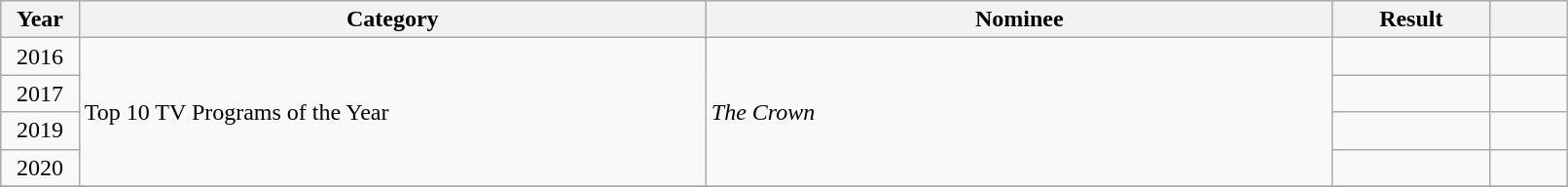<table class="wikitable" style="width:85%;">
<tr>
<th width=5%>Year</th>
<th style="width:40%;">Category</th>
<th style="width:40%;">Nominee</th>
<th style="width:10%;">Result</th>
<th width=5%></th>
</tr>
<tr>
<td style="text-align: center;">2016</td>
<td rowspan="4">Top 10 TV Programs of the Year</td>
<td rowspan="4"><em>The Crown</em></td>
<td></td>
<td align="center"></td>
</tr>
<tr>
<td style="text-align: center;">2017</td>
<td></td>
<td align="center"></td>
</tr>
<tr>
<td style="text-align: center;">2019</td>
<td></td>
<td align="center"></td>
</tr>
<tr>
<td style="text-align: center;">2020</td>
<td></td>
<td align="center"></td>
</tr>
<tr>
</tr>
</table>
